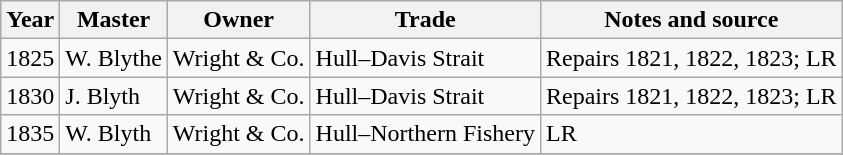<table class="sortable wikitable">
<tr>
<th>Year</th>
<th>Master</th>
<th>Owner</th>
<th>Trade</th>
<th>Notes and source</th>
</tr>
<tr>
<td>1825</td>
<td>W. Blythe</td>
<td>Wright & Co.</td>
<td>Hull–Davis Strait</td>
<td>Repairs 1821, 1822, 1823; LR</td>
</tr>
<tr>
<td>1830</td>
<td>J. Blyth</td>
<td>Wright & Co.</td>
<td>Hull–Davis Strait</td>
<td>Repairs 1821, 1822, 1823; LR</td>
</tr>
<tr>
<td>1835</td>
<td>W. Blyth</td>
<td>Wright & Co.</td>
<td>Hull–Northern Fishery</td>
<td>LR</td>
</tr>
<tr>
</tr>
</table>
